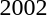<table>
<tr>
<td>2002</td>
<td></td>
<td></td>
<td></td>
</tr>
</table>
